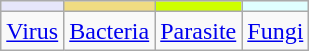<table class="wikitable">
<tr>
<td style="background: lavender; text-align: center;"></td>
<td style="background: #f0dc82; text-align: center;"></td>
<td style="background: #CEFF00; text-align: center;"></td>
<td style="background: #e0ffff; text-align: center;"></td>
</tr>
<tr>
<td><a href='#'>Virus</a></td>
<td><a href='#'>Bacteria</a></td>
<td><a href='#'>Parasite</a></td>
<td><a href='#'>Fungi</a></td>
</tr>
</table>
